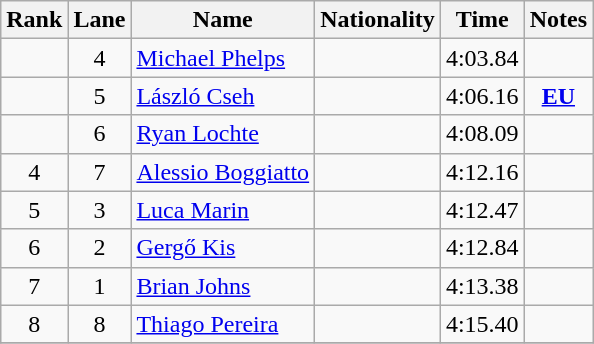<table class="wikitable sortable" style="text-align:center">
<tr>
<th>Rank</th>
<th>Lane</th>
<th>Name</th>
<th>Nationality</th>
<th>Time</th>
<th>Notes</th>
</tr>
<tr>
<td></td>
<td>4</td>
<td align=left><a href='#'>Michael Phelps</a></td>
<td align=left></td>
<td>4:03.84</td>
<td></td>
</tr>
<tr>
<td></td>
<td>5</td>
<td align=left><a href='#'>László Cseh</a></td>
<td align=left></td>
<td>4:06.16</td>
<td><strong><a href='#'>EU</a></strong></td>
</tr>
<tr>
<td></td>
<td>6</td>
<td align=left><a href='#'>Ryan Lochte</a></td>
<td align=left></td>
<td>4:08.09</td>
<td></td>
</tr>
<tr>
<td>4</td>
<td>7</td>
<td align=left><a href='#'>Alessio Boggiatto</a></td>
<td align=left></td>
<td>4:12.16</td>
<td></td>
</tr>
<tr>
<td>5</td>
<td>3</td>
<td align=left><a href='#'>Luca Marin</a></td>
<td align=left></td>
<td>4:12.47</td>
<td></td>
</tr>
<tr>
<td>6</td>
<td>2</td>
<td align=left><a href='#'>Gergő Kis</a></td>
<td align=left></td>
<td>4:12.84</td>
<td></td>
</tr>
<tr>
<td>7</td>
<td>1</td>
<td align=left><a href='#'>Brian Johns</a></td>
<td align=left></td>
<td>4:13.38</td>
<td></td>
</tr>
<tr>
<td>8</td>
<td>8</td>
<td align=left><a href='#'>Thiago Pereira</a></td>
<td align=left></td>
<td>4:15.40</td>
<td></td>
</tr>
<tr>
</tr>
</table>
